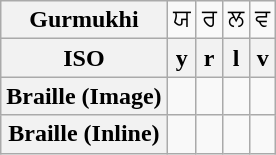<table class="wikitable Unicode" style="text-align:center;">
<tr>
<th>Gurmukhi</th>
<td>ਯ</td>
<td>ਰ</td>
<td>ਲ</td>
<td>ਵ</td>
</tr>
<tr>
<th>ISO</th>
<th>y</th>
<th>r</th>
<th>l</th>
<th>v</th>
</tr>
<tr>
<th>Braille (Image)</th>
<td></td>
<td></td>
<td></td>
<td></td>
</tr>
<tr>
<th>Braille (Inline)</th>
<td></td>
<td></td>
<td></td>
<td></td>
</tr>
</table>
